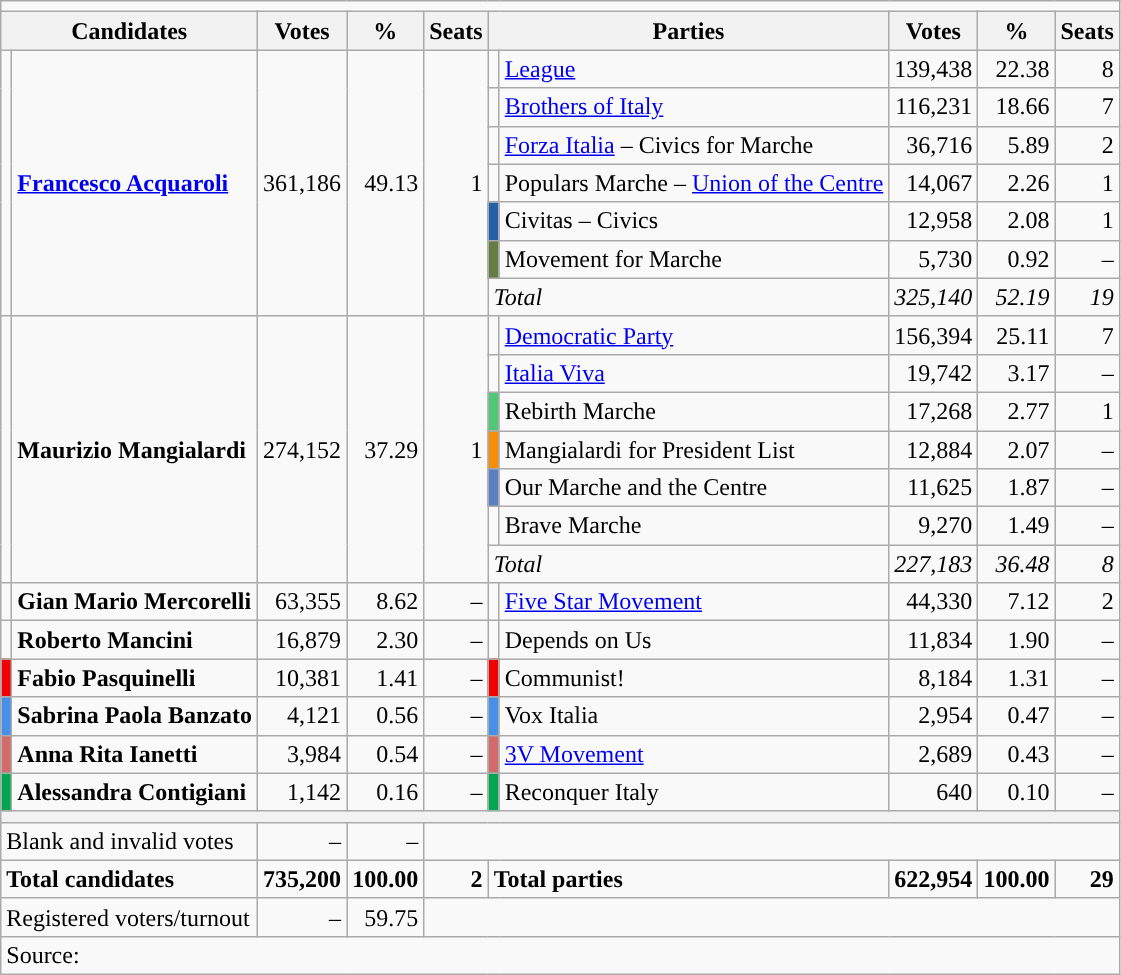<table class="wikitable">
<tr>
<td colspan="10"></td>
</tr>
<tr>
<th colspan="2">Candidates</th>
<th>Votes</th>
<th>%</th>
<th>Seats</th>
<th colspan="2">Parties</th>
<th>Votes</th>
<th>%</th>
<th>Seats</th>
</tr>
<tr>
<td rowspan="7"></td>
<td rowspan="7"><strong><a href='#'>Francesco Acquaroli</a></strong></td>
<td rowspan="7" align="right">361,186</td>
<td rowspan="7" align="right">49.13</td>
<td rowspan="7" align="right">1</td>
<td></td>
<td><a href='#'>League</a></td>
<td align="right">139,438</td>
<td align="right">22.38</td>
<td align="right">8</td>
</tr>
<tr>
<td></td>
<td><a href='#'>Brothers of Italy</a></td>
<td align="right">116,231</td>
<td align="right">18.66</td>
<td align="right">7</td>
</tr>
<tr>
<td></td>
<td><a href='#'>Forza Italia</a> – Civics for Marche</td>
<td align="right">36,716</td>
<td align="right">5.89</td>
<td align="right">2</td>
</tr>
<tr>
<td></td>
<td>Populars Marche – <a href='#'>Union of the Centre</a></td>
<td align="right">14,067</td>
<td align="right">2.26</td>
<td align="right">1</td>
</tr>
<tr>
<td bgcolor="#2460a8"></td>
<td>Civitas – Civics</td>
<td align="right">12,958</td>
<td align="right">2.08</td>
<td align="right">1</td>
</tr>
<tr>
<td bgcolor="#657c45"></td>
<td>Movement for Marche</td>
<td align="right">5,730</td>
<td align="right">0.92</td>
<td align="right">–</td>
</tr>
<tr>
<td colspan="2"><em>Total</em></td>
<td align="right"><em>325,140</em></td>
<td align="right"><em>52.19</em></td>
<td align="right"><em>19</em></td>
</tr>
<tr>
<td rowspan="7"></td>
<td rowspan="7"><strong>Maurizio Mangialardi</strong></td>
<td rowspan="7" align=right>274,152</td>
<td rowspan="7" align=right>37.29</td>
<td rowspan="7" align=right>1</td>
<td></td>
<td><a href='#'>Democratic Party</a></td>
<td align=right>156,394</td>
<td align=right>25.11</td>
<td align=right>7</td>
</tr>
<tr>
<td></td>
<td><a href='#'>Italia Viva</a></td>
<td align="right">19,742</td>
<td align="right">3.17</td>
<td align="right">–</td>
</tr>
<tr>
<td bgcolor="#50C878"></td>
<td>Rebirth Marche</td>
<td align=right>17,268</td>
<td align=right>2.77</td>
<td align=right>1</td>
</tr>
<tr>
<td bgcolor="#f68e0a"></td>
<td>Mangialardi for President List</td>
<td align=right>12,884</td>
<td align=right>2.07</td>
<td align=right>–</td>
</tr>
<tr>
<td style="background:#5981C1;"></td>
<td>Our Marche and the Centre</td>
<td align=right>11,625</td>
<td align=right>1.87</td>
<td align=right>–</td>
</tr>
<tr>
<td></td>
<td>Brave Marche</td>
<td align=right>9,270</td>
<td align=right>1.49</td>
<td align=right>–</td>
</tr>
<tr>
<td colspan=2><em>Total</em></td>
<td align=right><em>227,183</em></td>
<td align=right><em>36.48</em></td>
<td align=right><em>8</em></td>
</tr>
<tr>
<td rowspan="1"></td>
<td rowspan="1"><strong>Gian Mario Mercorelli</strong></td>
<td rowspan="1" align="right">63,355</td>
<td rowspan="1" align="right">8.62</td>
<td rowspan="1" align="right">–</td>
<td></td>
<td><a href='#'>Five Star Movement</a></td>
<td align="right">44,330</td>
<td align="right">7.12</td>
<td align="right">2</td>
</tr>
<tr>
<td rowspan="1"></td>
<td rowspan="1"><strong>Roberto Mancini</strong></td>
<td rowspan="1" align="right">16,879</td>
<td rowspan="1" align="right">2.30</td>
<td rowspan="1" align="right">–</td>
<td></td>
<td>Depends on Us</td>
<td align="right">11,834</td>
<td align="right">1.90</td>
<td align="right">–</td>
</tr>
<tr>
<td rowspan="1" bgcolor="#F00000"></td>
<td rowspan="1"><strong>Fabio Pasquinelli</strong></td>
<td rowspan="1" align="right">10,381</td>
<td rowspan="1" align="right">1.41</td>
<td rowspan="1" align="right">–</td>
<td bgcolor="#F00000"></td>
<td>Communist!</td>
<td align="right">8,184</td>
<td align="right">1.31</td>
<td align="right">–</td>
</tr>
<tr>
<td rowspan="1" bgcolor="#468fea"></td>
<td rowspan="1"><strong>Sabrina Paola Banzato</strong></td>
<td rowspan="1" align="right">4,121</td>
<td rowspan="1" align="right">0.56</td>
<td rowspan="1" align="right">–</td>
<td bgcolor="#468fea"></td>
<td>Vox Italia</td>
<td align="right">2,954</td>
<td align="right">0.47</td>
<td align="right">–</td>
</tr>
<tr>
<td rowspan="1" bgcolor="#D56A6A"></td>
<td rowspan="1"><strong>Anna Rita Ianetti</strong></td>
<td rowspan="1" align="right">3,984</td>
<td rowspan="1" align="right">0.54</td>
<td rowspan="1" align="right">–</td>
<td bgcolor="#D56A6A"></td>
<td><a href='#'>3V Movement</a></td>
<td align="right">2,689</td>
<td align="right">0.43</td>
<td align="right">–</td>
</tr>
<tr>
<td rowspan="1" bgcolor="#00A650"></td>
<td rowspan="1"><strong>Alessandra Contigiani</strong></td>
<td rowspan="1" align="right">1,142</td>
<td rowspan="1" align="right">0.16</td>
<td rowspan="1" align="right">–</td>
<td bgcolor="#00A650"></td>
<td>Reconquer Italy</td>
<td align="right">640</td>
<td align="right">0.10</td>
<td align="right">–</td>
</tr>
<tr>
<th colspan="10"></th>
</tr>
<tr>
<td colspan="2">Blank and invalid votes</td>
<td align="right">–</td>
<td align="right">–</td>
<td colspan="7"></td>
</tr>
<tr>
<td colspan="2"><strong>Total candidates</strong></td>
<td align="right"><strong>735,200</strong></td>
<td align="right"><strong>100.00</strong></td>
<td align="right"><strong>2</strong></td>
<td colspan="2"><strong>Total parties</strong></td>
<td align="right"><strong>622,954</strong></td>
<td align="right"><strong>100.00</strong></td>
<td align="right"><strong>29</strong></td>
</tr>
<tr>
<td colspan="2">Registered voters/turnout</td>
<td align="right">–</td>
<td align="right">59.75</td>
<td colspan="7"></td>
</tr>
<tr>
<td colspan="10">Source: </td>
</tr>
</table>
